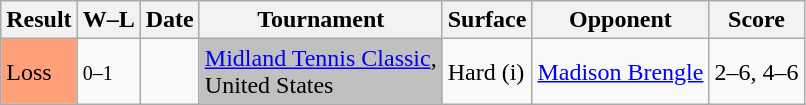<table class="sortable wikitable">
<tr>
<th>Result</th>
<th class="unsortable">W–L</th>
<th>Date</th>
<th>Tournament</th>
<th>Surface</th>
<th>Opponent</th>
<th class="unsortable">Score</th>
</tr>
<tr>
<td style="background:#ffa07a;">Loss</td>
<td><small>0–1</small></td>
<td><a href='#'></a></td>
<td bgcolor=silver><a href='#'>Midland Tennis Classic</a>, <br>United States</td>
<td>Hard (i)</td>
<td> <a href='#'>Madison Brengle</a></td>
<td>2–6, 4–6</td>
</tr>
</table>
